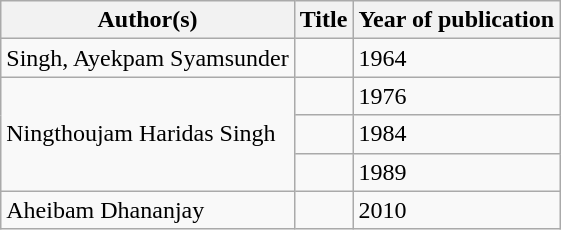<table class = "wikitable">
<tr>
<th>Author(s)</th>
<th>Title</th>
<th>Year of publication</th>
</tr>
<tr>
<td>Singh, Ayekpam Syamsunder</td>
<td></td>
<td>1964</td>
</tr>
<tr>
<td rowspan=3>Ningthoujam Haridas Singh</td>
<td></td>
<td>1976</td>
</tr>
<tr>
<td></td>
<td>1984</td>
</tr>
<tr>
<td></td>
<td>1989</td>
</tr>
<tr>
<td>Aheibam Dhananjay</td>
<td></td>
<td>2010</td>
</tr>
</table>
